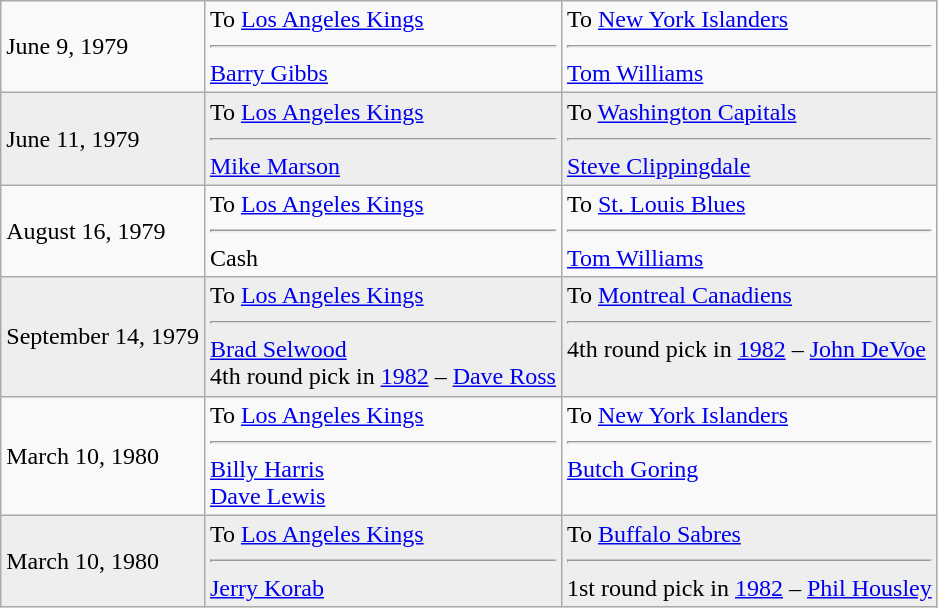<table class="wikitable">
<tr>
<td>June 9, 1979</td>
<td valign="top">To <a href='#'>Los Angeles Kings</a><hr><a href='#'>Barry Gibbs</a></td>
<td valign="top">To <a href='#'>New York Islanders</a><hr><a href='#'>Tom Williams</a></td>
</tr>
<tr style="background:#eee;">
<td>June 11, 1979</td>
<td valign="top">To <a href='#'>Los Angeles Kings</a><hr><a href='#'>Mike Marson</a></td>
<td valign="top">To <a href='#'>Washington Capitals</a><hr><a href='#'>Steve Clippingdale</a></td>
</tr>
<tr>
<td>August 16, 1979</td>
<td valign="top">To <a href='#'>Los Angeles Kings</a><hr>Cash</td>
<td valign="top">To <a href='#'>St. Louis Blues</a><hr><a href='#'>Tom Williams</a></td>
</tr>
<tr style="background:#eee;">
<td>September 14, 1979</td>
<td valign="top">To <a href='#'>Los Angeles Kings</a><hr><a href='#'>Brad Selwood</a> <br> 4th round pick in <a href='#'>1982</a> – <a href='#'>Dave Ross</a></td>
<td valign="top">To <a href='#'>Montreal Canadiens</a><hr>4th round pick in <a href='#'>1982</a> – <a href='#'>John DeVoe</a></td>
</tr>
<tr>
<td>March 10, 1980</td>
<td valign="top">To <a href='#'>Los Angeles Kings</a><hr><a href='#'>Billy Harris</a> <br> <a href='#'>Dave Lewis</a></td>
<td valign="top">To <a href='#'>New York Islanders</a><hr><a href='#'>Butch Goring</a></td>
</tr>
<tr style="background:#eee;">
<td>March 10, 1980</td>
<td valign="top">To <a href='#'>Los Angeles Kings</a><hr><a href='#'>Jerry Korab</a></td>
<td valign="top">To <a href='#'>Buffalo Sabres</a><hr>1st round pick in <a href='#'>1982</a> – <a href='#'>Phil Housley</a></td>
</tr>
</table>
